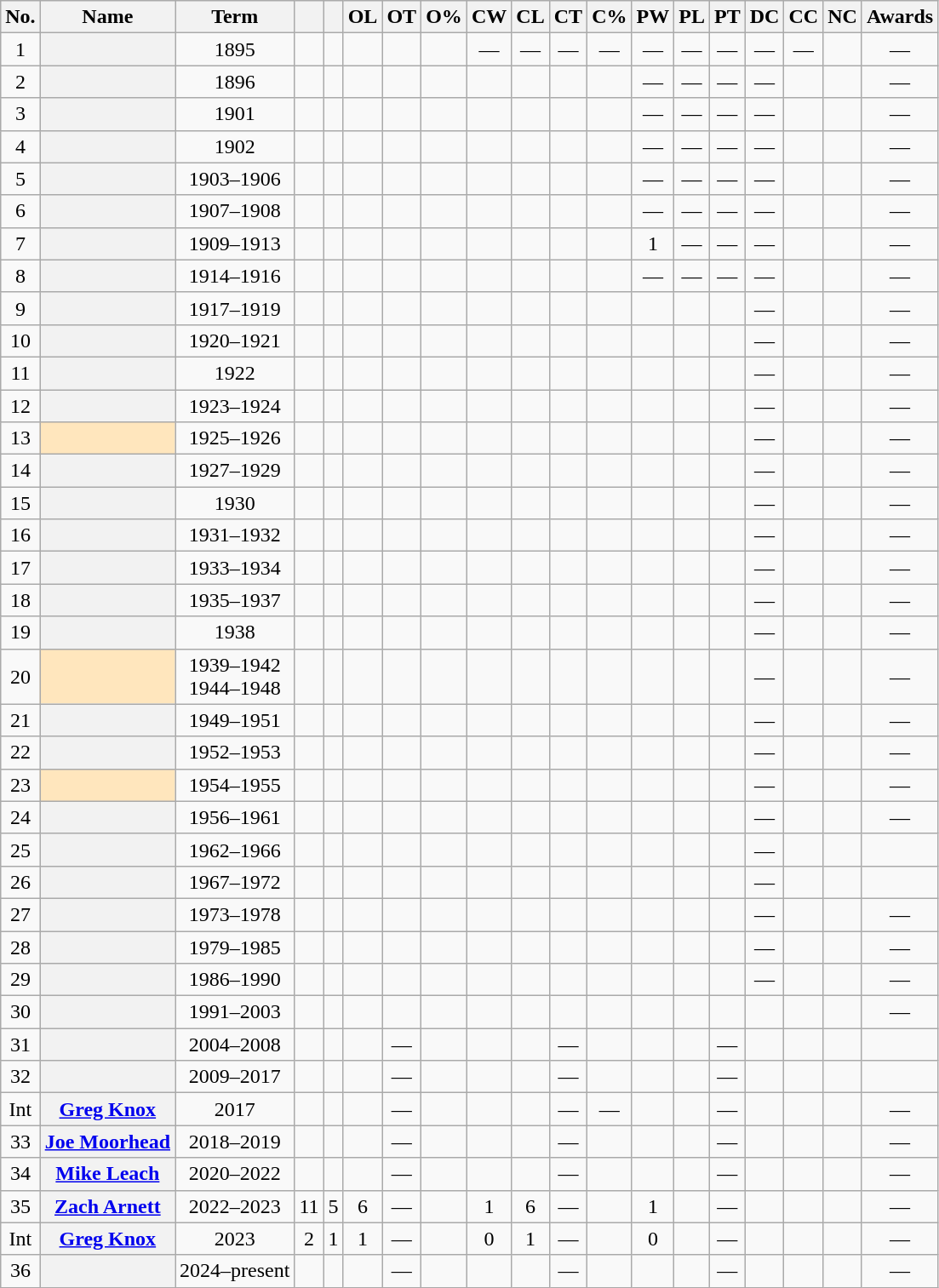<table class="wikitable sortable" style="text-align:center">
<tr>
<th scope="col" class="unsortable">No.</th>
<th scope="col">Name</th>
<th scope="col">Term<br></th>
<th scope="col"></th>
<th scope="col"></th>
<th scope="col">OL</th>
<th scope="col">OT</th>
<th scope="col">O%</th>
<th scope="col">CW</th>
<th scope="col">CL</th>
<th scope="col">CT</th>
<th scope="col">C%</th>
<th scope="col">PW</th>
<th scope="col">PL</th>
<th scope="col">PT</th>
<th scope="col">DC <br></th>
<th scope="col">CC</th>
<th scope="col">NC</th>
<th scope="col" class="unsortable">Awards</th>
</tr>
<tr>
<td>1</td>
<th scope="row"></th>
<td>1895</td>
<td></td>
<td></td>
<td></td>
<td></td>
<td></td>
<td>—</td>
<td>—</td>
<td>—</td>
<td>—</td>
<td>—</td>
<td>—</td>
<td>—</td>
<td>—</td>
<td>—</td>
<td></td>
<td>—</td>
</tr>
<tr>
<td>2</td>
<th scope="row"></th>
<td>1896</td>
<td></td>
<td></td>
<td></td>
<td></td>
<td></td>
<td></td>
<td></td>
<td></td>
<td></td>
<td>—</td>
<td>—</td>
<td>—</td>
<td>—</td>
<td></td>
<td></td>
<td>—</td>
</tr>
<tr>
<td>3</td>
<th scope="row"></th>
<td>1901</td>
<td></td>
<td></td>
<td></td>
<td></td>
<td></td>
<td></td>
<td></td>
<td></td>
<td></td>
<td>—</td>
<td>—</td>
<td>—</td>
<td>—</td>
<td></td>
<td></td>
<td>—</td>
</tr>
<tr>
<td>4</td>
<th scope="row"></th>
<td>1902</td>
<td></td>
<td></td>
<td></td>
<td></td>
<td></td>
<td></td>
<td></td>
<td></td>
<td></td>
<td>—</td>
<td>—</td>
<td>—</td>
<td>—</td>
<td></td>
<td></td>
<td>—</td>
</tr>
<tr>
<td>5</td>
<th scope="row"></th>
<td>1903–1906</td>
<td></td>
<td></td>
<td></td>
<td></td>
<td></td>
<td></td>
<td></td>
<td></td>
<td></td>
<td>—</td>
<td>—</td>
<td>—</td>
<td>—</td>
<td></td>
<td></td>
<td>—</td>
</tr>
<tr>
<td>6</td>
<th scope="row"></th>
<td>1907–1908</td>
<td></td>
<td></td>
<td></td>
<td></td>
<td></td>
<td></td>
<td></td>
<td></td>
<td></td>
<td>—</td>
<td>—</td>
<td>—</td>
<td>—</td>
<td></td>
<td></td>
<td>—</td>
</tr>
<tr>
<td>7</td>
<th scope="row"></th>
<td>1909–1913</td>
<td></td>
<td></td>
<td></td>
<td></td>
<td></td>
<td></td>
<td></td>
<td></td>
<td></td>
<td>1</td>
<td>—</td>
<td>—</td>
<td>—</td>
<td></td>
<td></td>
<td>—</td>
</tr>
<tr>
<td>8</td>
<th scope="row"></th>
<td>1914–1916</td>
<td></td>
<td></td>
<td></td>
<td></td>
<td></td>
<td></td>
<td></td>
<td></td>
<td></td>
<td>—</td>
<td>—</td>
<td>—</td>
<td>—</td>
<td></td>
<td></td>
<td>—</td>
</tr>
<tr>
<td>9</td>
<th scope="row"></th>
<td>1917–1919</td>
<td></td>
<td></td>
<td></td>
<td></td>
<td></td>
<td></td>
<td></td>
<td></td>
<td></td>
<td></td>
<td></td>
<td></td>
<td>—</td>
<td></td>
<td></td>
<td>—</td>
</tr>
<tr>
<td>10</td>
<th scope="row"></th>
<td>1920–1921</td>
<td></td>
<td></td>
<td></td>
<td></td>
<td></td>
<td></td>
<td></td>
<td></td>
<td></td>
<td></td>
<td></td>
<td></td>
<td>—</td>
<td></td>
<td></td>
<td>—</td>
</tr>
<tr>
<td>11</td>
<th scope="row"></th>
<td>1922</td>
<td></td>
<td></td>
<td></td>
<td></td>
<td></td>
<td></td>
<td></td>
<td></td>
<td></td>
<td></td>
<td></td>
<td></td>
<td>—</td>
<td></td>
<td></td>
<td>—</td>
</tr>
<tr>
<td>12</td>
<th scope="row"></th>
<td>1923–1924</td>
<td></td>
<td></td>
<td></td>
<td></td>
<td></td>
<td></td>
<td></td>
<td></td>
<td></td>
<td></td>
<td></td>
<td></td>
<td>—</td>
<td></td>
<td></td>
<td>—</td>
</tr>
<tr>
<td>13</td>
<td scope="row" align="center" bgcolor=#FFE6BD><strong></strong><sup></sup></td>
<td>1925–1926</td>
<td></td>
<td></td>
<td></td>
<td></td>
<td></td>
<td></td>
<td></td>
<td></td>
<td></td>
<td></td>
<td></td>
<td></td>
<td>—</td>
<td></td>
<td></td>
<td>—</td>
</tr>
<tr>
<td>14</td>
<th scope="row"></th>
<td>1927–1929</td>
<td></td>
<td></td>
<td></td>
<td></td>
<td></td>
<td></td>
<td></td>
<td></td>
<td></td>
<td></td>
<td></td>
<td></td>
<td>—</td>
<td></td>
<td></td>
<td>—</td>
</tr>
<tr>
<td>15</td>
<th scope="row"></th>
<td>1930</td>
<td></td>
<td></td>
<td></td>
<td></td>
<td></td>
<td></td>
<td></td>
<td></td>
<td></td>
<td></td>
<td></td>
<td></td>
<td>—</td>
<td></td>
<td></td>
<td>—</td>
</tr>
<tr>
<td>16</td>
<th scope="row"></th>
<td>1931–1932</td>
<td></td>
<td></td>
<td></td>
<td></td>
<td></td>
<td></td>
<td></td>
<td></td>
<td></td>
<td></td>
<td></td>
<td></td>
<td>—</td>
<td></td>
<td></td>
<td>—</td>
</tr>
<tr>
<td>17</td>
<th scope="row"></th>
<td>1933–1934</td>
<td></td>
<td></td>
<td></td>
<td></td>
<td></td>
<td></td>
<td></td>
<td></td>
<td></td>
<td></td>
<td></td>
<td></td>
<td>—</td>
<td></td>
<td></td>
<td>—</td>
</tr>
<tr>
<td>18</td>
<th scope="row"></th>
<td>1935–1937</td>
<td></td>
<td></td>
<td></td>
<td></td>
<td></td>
<td></td>
<td></td>
<td></td>
<td></td>
<td></td>
<td></td>
<td></td>
<td>—</td>
<td></td>
<td></td>
<td>—</td>
</tr>
<tr>
<td>19</td>
<th scope="row"></th>
<td>1938</td>
<td></td>
<td></td>
<td></td>
<td></td>
<td></td>
<td></td>
<td></td>
<td></td>
<td></td>
<td></td>
<td></td>
<td></td>
<td>—</td>
<td></td>
<td></td>
<td>—</td>
</tr>
<tr>
<td>20</td>
<td scope="row" align="center" bgcolor=#FFE6BD><strong></strong><sup></sup></td>
<td>1939–1942<br>1944–1948</td>
<td></td>
<td></td>
<td></td>
<td></td>
<td></td>
<td></td>
<td></td>
<td></td>
<td></td>
<td></td>
<td></td>
<td></td>
<td>—</td>
<td></td>
<td></td>
<td>—</td>
</tr>
<tr>
<td>21</td>
<th scope="row"></th>
<td>1949–1951</td>
<td></td>
<td></td>
<td></td>
<td></td>
<td></td>
<td></td>
<td></td>
<td></td>
<td></td>
<td></td>
<td></td>
<td></td>
<td>—</td>
<td></td>
<td></td>
<td>—</td>
</tr>
<tr>
<td>22</td>
<th scope="row"></th>
<td>1952–1953</td>
<td></td>
<td></td>
<td></td>
<td></td>
<td></td>
<td></td>
<td></td>
<td></td>
<td></td>
<td></td>
<td></td>
<td></td>
<td>—</td>
<td></td>
<td></td>
<td>—</td>
</tr>
<tr>
<td>23</td>
<td scope="row" align="center" bgcolor=#FFE6BD><strong></strong><sup></sup></td>
<td>1954–1955</td>
<td></td>
<td></td>
<td></td>
<td></td>
<td></td>
<td></td>
<td></td>
<td></td>
<td></td>
<td></td>
<td></td>
<td></td>
<td>—</td>
<td></td>
<td></td>
<td>—</td>
</tr>
<tr>
<td>24</td>
<th scope="row"></th>
<td>1956–1961</td>
<td></td>
<td></td>
<td></td>
<td></td>
<td></td>
<td></td>
<td></td>
<td></td>
<td></td>
<td></td>
<td></td>
<td></td>
<td>—</td>
<td></td>
<td></td>
<td>—</td>
</tr>
<tr>
<td>25</td>
<th scope="row"></th>
<td>1962–1966</td>
<td></td>
<td></td>
<td></td>
<td></td>
<td></td>
<td></td>
<td></td>
<td></td>
<td></td>
<td></td>
<td></td>
<td></td>
<td>—</td>
<td></td>
<td></td>
<td></td>
</tr>
<tr>
<td>26</td>
<th scope="row"></th>
<td>1967–1972</td>
<td></td>
<td></td>
<td></td>
<td></td>
<td></td>
<td></td>
<td></td>
<td></td>
<td></td>
<td></td>
<td></td>
<td></td>
<td>—</td>
<td></td>
<td></td>
<td></td>
</tr>
<tr>
<td>27</td>
<th scope="row"><br></th>
<td>1973–1978</td>
<td></td>
<td></td>
<td></td>
<td></td>
<td></td>
<td></td>
<td></td>
<td></td>
<td></td>
<td></td>
<td></td>
<td></td>
<td>—</td>
<td></td>
<td></td>
<td>—</td>
</tr>
<tr>
<td>28</td>
<th scope="row"></th>
<td>1979–1985</td>
<td></td>
<td></td>
<td></td>
<td></td>
<td></td>
<td></td>
<td></td>
<td></td>
<td></td>
<td></td>
<td></td>
<td></td>
<td>—</td>
<td></td>
<td></td>
<td>—</td>
</tr>
<tr>
<td>29</td>
<th scope="row"></th>
<td>1986–1990</td>
<td></td>
<td></td>
<td></td>
<td></td>
<td></td>
<td></td>
<td></td>
<td></td>
<td></td>
<td></td>
<td></td>
<td></td>
<td>—</td>
<td></td>
<td></td>
<td>—</td>
</tr>
<tr>
<td>30</td>
<th scope="row"></th>
<td>1991–2003</td>
<td></td>
<td></td>
<td></td>
<td></td>
<td></td>
<td></td>
<td></td>
<td></td>
<td></td>
<td></td>
<td></td>
<td></td>
<td></td>
<td></td>
<td></td>
<td>—</td>
</tr>
<tr>
<td>31</td>
<th scope="row"></th>
<td>2004–2008</td>
<td></td>
<td></td>
<td></td>
<td>—</td>
<td></td>
<td></td>
<td></td>
<td>—</td>
<td></td>
<td></td>
<td></td>
<td>—</td>
<td></td>
<td></td>
<td></td>
<td><br></td>
</tr>
<tr>
<td>32</td>
<th scope="row"></th>
<td>2009–2017</td>
<td></td>
<td></td>
<td></td>
<td>—</td>
<td></td>
<td></td>
<td></td>
<td>—</td>
<td></td>
<td></td>
<td></td>
<td>—</td>
<td></td>
<td></td>
<td></td>
<td></td>
</tr>
<tr>
<td>Int</td>
<th scope="row"><a href='#'>Greg Knox</a></th>
<td>2017</td>
<td></td>
<td></td>
<td></td>
<td>—</td>
<td></td>
<td></td>
<td></td>
<td>—</td>
<td>—</td>
<td></td>
<td></td>
<td>—</td>
<td></td>
<td></td>
<td></td>
<td>—</td>
</tr>
<tr>
<td>33</td>
<th scope="row"><a href='#'>Joe Moorhead</a></th>
<td>2018–2019</td>
<td></td>
<td></td>
<td></td>
<td>—</td>
<td></td>
<td></td>
<td></td>
<td>—</td>
<td></td>
<td></td>
<td></td>
<td>—</td>
<td></td>
<td></td>
<td></td>
<td>—</td>
</tr>
<tr>
<td>34</td>
<th scope="row"><a href='#'>Mike Leach</a></th>
<td>2020–2022</td>
<td></td>
<td></td>
<td></td>
<td>—</td>
<td></td>
<td></td>
<td></td>
<td>—</td>
<td></td>
<td></td>
<td></td>
<td>—</td>
<td></td>
<td></td>
<td></td>
<td>—</td>
</tr>
<tr>
<td>35</td>
<th scope="row"><a href='#'>Zach Arnett</a></th>
<td>2022–2023</td>
<td>11</td>
<td>5</td>
<td>6</td>
<td>—</td>
<td></td>
<td>1</td>
<td>6</td>
<td>—</td>
<td></td>
<td>1</td>
<td></td>
<td>—</td>
<td></td>
<td></td>
<td></td>
<td>—</td>
</tr>
<tr>
<td>Int</td>
<th><a href='#'>Greg Knox</a></th>
<td>2023</td>
<td>2</td>
<td>1</td>
<td>1</td>
<td>—</td>
<td></td>
<td>0</td>
<td>1</td>
<td>—</td>
<td></td>
<td>0</td>
<td></td>
<td>—</td>
<td></td>
<td></td>
<td></td>
<td>—</td>
</tr>
<tr>
<td>36</td>
<th scope="row"></th>
<td>2024–present</td>
<td></td>
<td></td>
<td></td>
<td>—</td>
<td></td>
<td></td>
<td></td>
<td>—</td>
<td></td>
<td></td>
<td></td>
<td>—</td>
<td></td>
<td></td>
<td></td>
<td>—</td>
</tr>
</table>
